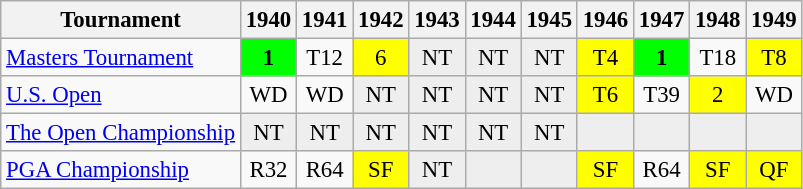<table class="wikitable" style="font-size:95%;text-align:center;">
<tr>
<th>Tournament</th>
<th>1940</th>
<th>1941</th>
<th>1942</th>
<th>1943</th>
<th>1944</th>
<th>1945</th>
<th>1946</th>
<th>1947</th>
<th>1948</th>
<th>1949</th>
</tr>
<tr>
<td align=left><a href='#'>Masters Tournament</a></td>
<td style="background:lime;"><strong>1</strong></td>
<td>T12</td>
<td style="background:yellow;">6</td>
<td style="background:#eeeeee;">NT</td>
<td style="background:#eeeeee;">NT</td>
<td style="background:#eeeeee;">NT</td>
<td style="background:yellow;">T4</td>
<td style="background:lime;"><strong>1</strong></td>
<td>T18</td>
<td style="background:yellow;">T8</td>
</tr>
<tr>
<td align=left><a href='#'>U.S. Open</a></td>
<td>WD</td>
<td>WD</td>
<td style="background:#eeeeee;">NT</td>
<td style="background:#eeeeee;">NT</td>
<td style="background:#eeeeee;">NT</td>
<td style="background:#eeeeee;">NT</td>
<td style="background:yellow;">T6</td>
<td>T39</td>
<td style="background:yellow;">2</td>
<td>WD</td>
</tr>
<tr>
<td align=left><a href='#'>The Open Championship</a></td>
<td style="background:#eeeeee;">NT</td>
<td style="background:#eeeeee;">NT</td>
<td style="background:#eeeeee;">NT</td>
<td style="background:#eeeeee;">NT</td>
<td style="background:#eeeeee;">NT</td>
<td style="background:#eeeeee;">NT</td>
<td style="background:#eeeeee;"></td>
<td style="background:#eeeeee;"></td>
<td style="background:#eeeeee;"></td>
<td style="background:#eeeeee;"></td>
</tr>
<tr>
<td align=left><a href='#'>PGA Championship</a></td>
<td>R32</td>
<td>R64</td>
<td style="background:yellow;">SF</td>
<td style="background:#eeeeee;">NT</td>
<td style="background:#eeeeee;"></td>
<td style="background:#eeeeee;"></td>
<td style="background:yellow;">SF</td>
<td>R64</td>
<td style="background:yellow;">SF</td>
<td style="background:yellow;">QF</td>
</tr>
</table>
